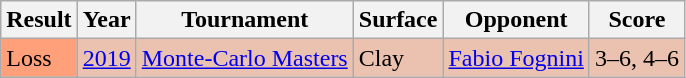<table class="wikitable">
<tr>
<th>Result</th>
<th>Year</th>
<th>Tournament</th>
<th>Surface</th>
<th>Opponent</th>
<th>Score</th>
</tr>
<tr style="background:#ebc2af;">
<td bgcolor=FFA07A>Loss</td>
<td><a href='#'>2019</a></td>
<td><a href='#'>Monte-Carlo Masters</a></td>
<td>Clay</td>
<td> <a href='#'>Fabio Fognini</a></td>
<td>3–6, 4–6</td>
</tr>
</table>
